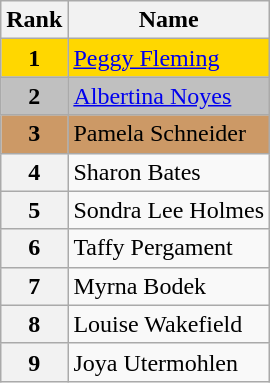<table class="wikitable">
<tr>
<th>Rank</th>
<th>Name</th>
</tr>
<tr bgcolor="gold">
<td align="center"><strong>1</strong></td>
<td><a href='#'>Peggy Fleming</a></td>
</tr>
<tr bgcolor="silver">
<td align="center"><strong>2</strong></td>
<td><a href='#'>Albertina Noyes</a></td>
</tr>
<tr bgcolor="cc9966">
<td align="center"><strong>3</strong></td>
<td>Pamela Schneider</td>
</tr>
<tr>
<th>4</th>
<td>Sharon Bates</td>
</tr>
<tr>
<th>5</th>
<td>Sondra Lee Holmes</td>
</tr>
<tr>
<th>6</th>
<td>Taffy Pergament</td>
</tr>
<tr>
<th>7</th>
<td>Myrna Bodek</td>
</tr>
<tr>
<th>8</th>
<td>Louise Wakefield</td>
</tr>
<tr>
<th>9</th>
<td>Joya Utermohlen</td>
</tr>
</table>
